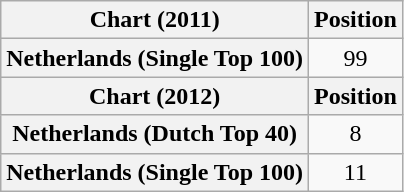<table class="wikitable plainrowheaders">
<tr>
<th scope="col">Chart (2011)</th>
<th scope="col">Position</th>
</tr>
<tr>
<th scope="row">Netherlands (Single Top 100)</th>
<td align="center">99</td>
</tr>
<tr>
<th>Chart (2012)</th>
<th>Position</th>
</tr>
<tr>
<th scope="row">Netherlands (Dutch Top 40)</th>
<td align="center">8</td>
</tr>
<tr>
<th scope="row">Netherlands (Single Top 100)</th>
<td align="center">11</td>
</tr>
</table>
